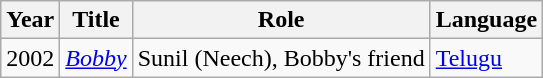<table class="wikitable sortable">
<tr>
<th>Year</th>
<th>Title</th>
<th>Role</th>
<th>Language</th>
</tr>
<tr>
<td>2002</td>
<td><em><a href='#'>Bobby</a></em></td>
<td>Sunil (Neech), Bobby's friend</td>
<td><a href='#'>Telugu</a></td>
</tr>
</table>
